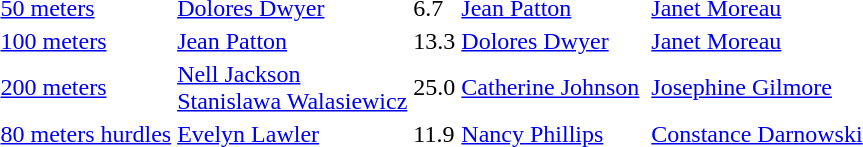<table>
<tr>
<td><a href='#'>50 meters</a></td>
<td><a href='#'>Dolores Dwyer</a></td>
<td>6.7</td>
<td><a href='#'>Jean Patton</a></td>
<td></td>
<td><a href='#'>Janet Moreau</a></td>
<td></td>
</tr>
<tr>
<td><a href='#'>100 meters</a></td>
<td><a href='#'>Jean Patton</a></td>
<td>13.3</td>
<td><a href='#'>Dolores Dwyer</a></td>
<td></td>
<td><a href='#'>Janet Moreau</a></td>
<td></td>
</tr>
<tr>
<td><a href='#'>200 meters</a></td>
<td><a href='#'>Nell Jackson</a><br><a href='#'>Stanislawa Walasiewicz</a> </td>
<td>25.0<br></td>
<td><a href='#'>Catherine Johnson</a></td>
<td></td>
<td><a href='#'>Josephine Gilmore</a></td>
<td></td>
</tr>
<tr>
<td><a href='#'>80 meters hurdles</a></td>
<td><a href='#'>Evelyn Lawler</a></td>
<td>11.9</td>
<td><a href='#'>Nancy Phillips</a></td>
<td></td>
<td><a href='#'>Constance Darnowski</a></td>
<td></td>
</tr>
</table>
